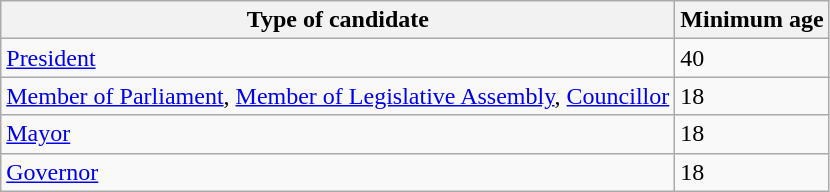<table class="wikitable sortable">
<tr>
<th>Type of candidate</th>
<th>Minimum age</th>
</tr>
<tr>
<td><a href='#'>President</a></td>
<td>40</td>
</tr>
<tr>
<td><a href='#'>Member of Parliament</a>, <a href='#'>Member of Legislative Assembly</a>, <a href='#'>Councillor</a></td>
<td>18</td>
</tr>
<tr>
<td><a href='#'>Mayor</a></td>
<td>18</td>
</tr>
<tr>
<td><a href='#'>Governor</a></td>
<td>18</td>
</tr>
</table>
